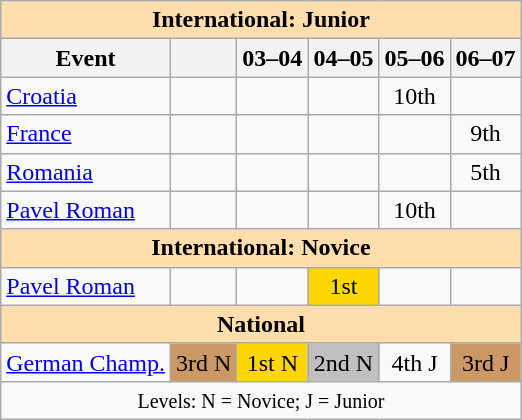<table class="wikitable" style="text-align:center">
<tr>
<th style="background-color: #ffdead; " colspan=6 align=center>International: Junior</th>
</tr>
<tr>
<th>Event</th>
<th></th>
<th>03–04</th>
<th>04–05</th>
<th>05–06</th>
<th>06–07</th>
</tr>
<tr>
<td align=left> <a href='#'>Croatia</a></td>
<td></td>
<td></td>
<td></td>
<td>10th</td>
<td></td>
</tr>
<tr>
<td align=left> <a href='#'>France</a></td>
<td></td>
<td></td>
<td></td>
<td></td>
<td>9th</td>
</tr>
<tr>
<td align=left> <a href='#'>Romania</a></td>
<td></td>
<td></td>
<td></td>
<td></td>
<td>5th</td>
</tr>
<tr>
<td align=left><a href='#'>Pavel Roman</a></td>
<td></td>
<td></td>
<td></td>
<td>10th</td>
<td></td>
</tr>
<tr>
<th style="background-color: #ffdead; " colspan=6 align=center>International: Novice</th>
</tr>
<tr>
<td align=left><a href='#'>Pavel Roman</a></td>
<td></td>
<td></td>
<td bgcolor=gold>1st</td>
<td></td>
<td></td>
</tr>
<tr>
<th style="background-color: #ffdead; " colspan=6 align=center>National</th>
</tr>
<tr>
<td align=left><a href='#'>German Champ.</a></td>
<td bgcolor=cc9966>3rd N</td>
<td bgcolor=gold>1st N</td>
<td bgcolor=silver>2nd N</td>
<td>4th J</td>
<td bgcolor=cc9966>3rd J</td>
</tr>
<tr>
<td colspan=6 align=center><small> Levels: N = Novice; J = Junior </small></td>
</tr>
</table>
